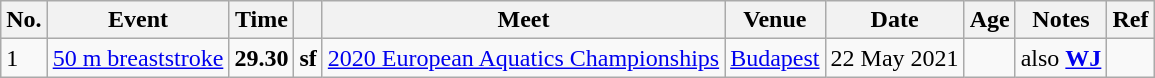<table class="wikitable" style="font-size:100%; text-align:left;">
<tr>
<th>No.</th>
<th>Event</th>
<th>Time</th>
<th></th>
<th>Meet</th>
<th>Venue</th>
<th>Date</th>
<th>Age</th>
<th>Notes</th>
<th>Ref</th>
</tr>
<tr>
<td>1</td>
<td><a href='#'>50 m breaststroke</a></td>
<td align=center><strong>29.30</strong></td>
<td><strong>sf</strong></td>
<td><a href='#'>2020 European Aquatics Championships</a></td>
<td> <a href='#'>Budapest</a></td>
<td align=center>22 May 2021</td>
<td></td>
<td>also <strong><a href='#'>WJ</a></strong></td>
<td></td>
</tr>
</table>
